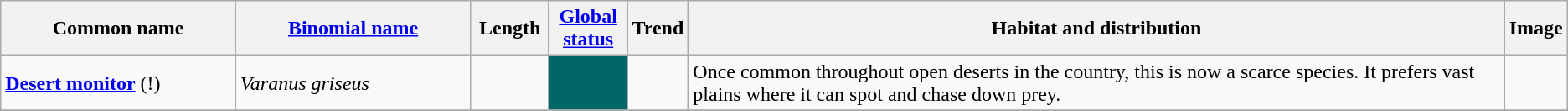<table class="wikitable sortable">
<tr>
<th width="15%">Common name</th>
<th width="15%"><a href='#'>Binomial name</a></th>
<th width="5%">Length</th>
<th width="5%"><a href='#'>Global status</a></th>
<th width="1%">Trend</th>
<th class="unsortable">Habitat and distribution</th>
<th class="unsortable">Image</th>
</tr>
<tr>
<td><strong><a href='#'>Desert monitor</a></strong>  (!)</td>
<td><em>Varanus griseus</em></td>
<td></td>
<td align=center style="background: #006666"></td>
<td align=center></td>
<td>Once common throughout open deserts in the country, this is now a scarce species. It prefers vast plains where it can spot and chase down prey.</td>
<td></td>
</tr>
<tr>
</tr>
</table>
